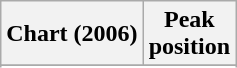<table class="wikitable sortable plainrowheaders" style="text-align:center">
<tr>
<th scope="col">Chart (2006)</th>
<th scope="col">Peak<br>position</th>
</tr>
<tr>
</tr>
<tr>
</tr>
<tr>
</tr>
<tr>
</tr>
<tr>
</tr>
</table>
